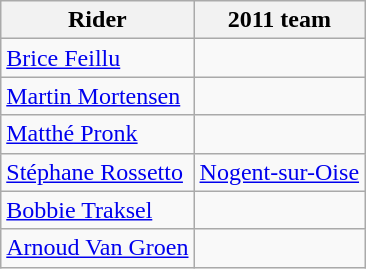<table class="wikitable">
<tr>
<th>Rider</th>
<th>2011 team</th>
</tr>
<tr>
<td><a href='#'>Brice Feillu</a></td>
<td></td>
</tr>
<tr>
<td><a href='#'>Martin Mortensen</a></td>
<td></td>
</tr>
<tr>
<td><a href='#'>Matthé Pronk</a></td>
<td></td>
</tr>
<tr>
<td><a href='#'>Stéphane Rossetto</a></td>
<td><a href='#'>Nogent-sur-Oise</a></td>
</tr>
<tr>
<td><a href='#'>Bobbie Traksel</a></td>
<td></td>
</tr>
<tr>
<td><a href='#'>Arnoud Van Groen</a></td>
<td></td>
</tr>
</table>
